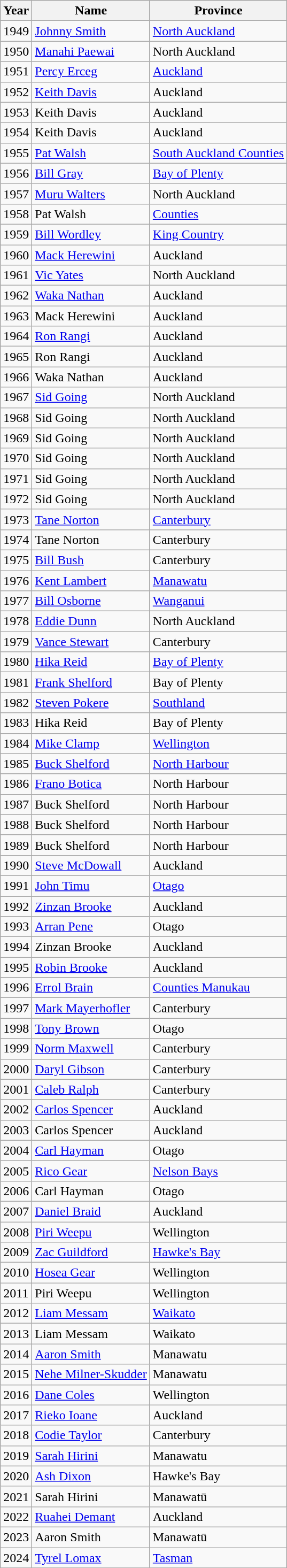<table class="wikitable sortable">
<tr>
<th>Year</th>
<th>Name</th>
<th>Province</th>
</tr>
<tr>
<td>1949</td>
<td><a href='#'>Johnny Smith</a></td>
<td><a href='#'>North Auckland</a></td>
</tr>
<tr>
<td>1950</td>
<td><a href='#'>Manahi Paewai</a></td>
<td>North Auckland</td>
</tr>
<tr>
<td>1951</td>
<td><a href='#'>Percy Erceg</a></td>
<td><a href='#'>Auckland</a></td>
</tr>
<tr>
<td>1952</td>
<td><a href='#'>Keith Davis</a></td>
<td>Auckland</td>
</tr>
<tr>
<td>1953</td>
<td>Keith Davis</td>
<td>Auckland</td>
</tr>
<tr>
<td>1954</td>
<td>Keith Davis</td>
<td>Auckland</td>
</tr>
<tr>
<td>1955</td>
<td><a href='#'>Pat Walsh</a></td>
<td><a href='#'>South Auckland Counties</a></td>
</tr>
<tr>
<td>1956</td>
<td><a href='#'>Bill Gray</a></td>
<td><a href='#'>Bay of Plenty</a></td>
</tr>
<tr>
<td>1957</td>
<td><a href='#'>Muru Walters</a></td>
<td>North Auckland</td>
</tr>
<tr>
<td>1958</td>
<td>Pat Walsh</td>
<td><a href='#'>Counties</a></td>
</tr>
<tr>
<td>1959</td>
<td><a href='#'>Bill Wordley</a></td>
<td><a href='#'>King Country</a></td>
</tr>
<tr>
<td>1960</td>
<td><a href='#'>Mack Herewini</a></td>
<td>Auckland</td>
</tr>
<tr>
<td>1961</td>
<td><a href='#'>Vic Yates</a></td>
<td>North Auckland</td>
</tr>
<tr>
<td>1962</td>
<td><a href='#'>Waka Nathan</a></td>
<td>Auckland</td>
</tr>
<tr>
<td>1963</td>
<td>Mack Herewini</td>
<td>Auckland</td>
</tr>
<tr>
<td>1964</td>
<td><a href='#'>Ron Rangi</a></td>
<td>Auckland</td>
</tr>
<tr>
<td>1965</td>
<td>Ron Rangi</td>
<td>Auckland</td>
</tr>
<tr>
<td>1966</td>
<td>Waka Nathan</td>
<td>Auckland</td>
</tr>
<tr>
<td>1967</td>
<td><a href='#'>Sid Going</a></td>
<td>North Auckland</td>
</tr>
<tr>
<td>1968</td>
<td>Sid Going</td>
<td>North Auckland</td>
</tr>
<tr>
<td>1969</td>
<td>Sid Going</td>
<td>North Auckland</td>
</tr>
<tr>
<td>1970</td>
<td>Sid Going</td>
<td>North Auckland</td>
</tr>
<tr>
<td>1971</td>
<td>Sid Going</td>
<td>North Auckland</td>
</tr>
<tr>
<td>1972</td>
<td>Sid Going</td>
<td>North Auckland</td>
</tr>
<tr>
<td>1973</td>
<td><a href='#'>Tane Norton</a></td>
<td><a href='#'>Canterbury</a></td>
</tr>
<tr>
<td>1974</td>
<td>Tane Norton</td>
<td>Canterbury</td>
</tr>
<tr>
<td>1975</td>
<td><a href='#'>Bill Bush</a></td>
<td>Canterbury</td>
</tr>
<tr>
<td>1976</td>
<td><a href='#'>Kent Lambert</a></td>
<td><a href='#'>Manawatu</a></td>
</tr>
<tr>
<td>1977</td>
<td><a href='#'>Bill Osborne</a></td>
<td><a href='#'>Wanganui</a></td>
</tr>
<tr>
<td>1978</td>
<td><a href='#'>Eddie Dunn</a></td>
<td>North Auckland</td>
</tr>
<tr>
<td>1979</td>
<td><a href='#'>Vance Stewart</a></td>
<td>Canterbury</td>
</tr>
<tr>
<td>1980</td>
<td><a href='#'>Hika Reid</a></td>
<td><a href='#'>Bay of Plenty</a></td>
</tr>
<tr>
<td>1981</td>
<td><a href='#'>Frank Shelford</a></td>
<td>Bay of Plenty</td>
</tr>
<tr>
<td>1982</td>
<td><a href='#'>Steven Pokere</a></td>
<td><a href='#'>Southland</a></td>
</tr>
<tr>
<td>1983</td>
<td>Hika Reid</td>
<td>Bay of Plenty</td>
</tr>
<tr>
<td>1984</td>
<td><a href='#'>Mike Clamp</a></td>
<td><a href='#'>Wellington</a></td>
</tr>
<tr>
<td>1985</td>
<td><a href='#'>Buck Shelford</a></td>
<td><a href='#'>North Harbour</a></td>
</tr>
<tr>
<td>1986</td>
<td><a href='#'>Frano Botica</a></td>
<td>North Harbour</td>
</tr>
<tr>
<td>1987</td>
<td>Buck Shelford</td>
<td>North Harbour</td>
</tr>
<tr>
<td>1988</td>
<td>Buck Shelford</td>
<td>North Harbour</td>
</tr>
<tr>
<td>1989</td>
<td>Buck Shelford</td>
<td>North Harbour</td>
</tr>
<tr>
<td>1990</td>
<td><a href='#'>Steve McDowall</a></td>
<td>Auckland</td>
</tr>
<tr>
<td>1991</td>
<td><a href='#'>John Timu</a></td>
<td><a href='#'>Otago</a></td>
</tr>
<tr>
<td>1992</td>
<td><a href='#'>Zinzan Brooke</a></td>
<td>Auckland</td>
</tr>
<tr>
<td>1993</td>
<td><a href='#'>Arran Pene</a></td>
<td>Otago</td>
</tr>
<tr>
<td>1994</td>
<td>Zinzan Brooke</td>
<td>Auckland</td>
</tr>
<tr>
<td>1995</td>
<td><a href='#'>Robin Brooke</a></td>
<td>Auckland</td>
</tr>
<tr>
<td>1996</td>
<td><a href='#'>Errol Brain</a></td>
<td><a href='#'>Counties Manukau</a></td>
</tr>
<tr>
<td>1997</td>
<td><a href='#'>Mark Mayerhofler</a></td>
<td>Canterbury</td>
</tr>
<tr>
<td>1998</td>
<td><a href='#'>Tony Brown</a></td>
<td>Otago</td>
</tr>
<tr>
<td>1999</td>
<td><a href='#'>Norm Maxwell</a></td>
<td>Canterbury</td>
</tr>
<tr>
<td>2000</td>
<td><a href='#'>Daryl Gibson</a></td>
<td>Canterbury</td>
</tr>
<tr>
<td>2001</td>
<td><a href='#'>Caleb Ralph</a></td>
<td>Canterbury</td>
</tr>
<tr>
<td>2002</td>
<td><a href='#'>Carlos Spencer</a></td>
<td>Auckland</td>
</tr>
<tr>
<td>2003</td>
<td>Carlos Spencer</td>
<td>Auckland</td>
</tr>
<tr>
<td>2004</td>
<td><a href='#'>Carl Hayman</a></td>
<td>Otago</td>
</tr>
<tr>
<td>2005</td>
<td><a href='#'>Rico Gear</a></td>
<td><a href='#'>Nelson Bays</a></td>
</tr>
<tr>
<td>2006</td>
<td>Carl Hayman</td>
<td>Otago</td>
</tr>
<tr>
<td>2007</td>
<td><a href='#'>Daniel Braid</a></td>
<td>Auckland</td>
</tr>
<tr>
<td>2008</td>
<td><a href='#'>Piri Weepu</a></td>
<td>Wellington</td>
</tr>
<tr>
<td>2009</td>
<td><a href='#'>Zac Guildford</a></td>
<td><a href='#'>Hawke's Bay</a></td>
</tr>
<tr>
<td>2010</td>
<td><a href='#'>Hosea Gear</a></td>
<td>Wellington</td>
</tr>
<tr>
<td>2011</td>
<td>Piri Weepu</td>
<td>Wellington</td>
</tr>
<tr>
<td>2012</td>
<td><a href='#'>Liam Messam</a></td>
<td><a href='#'>Waikato</a></td>
</tr>
<tr>
<td>2013</td>
<td>Liam Messam</td>
<td>Waikato</td>
</tr>
<tr>
<td>2014</td>
<td><a href='#'>Aaron Smith</a></td>
<td>Manawatu</td>
</tr>
<tr>
<td>2015</td>
<td><a href='#'>Nehe Milner-Skudder</a></td>
<td>Manawatu</td>
</tr>
<tr>
<td>2016</td>
<td><a href='#'>Dane Coles</a></td>
<td>Wellington</td>
</tr>
<tr>
<td>2017</td>
<td><a href='#'>Rieko Ioane</a></td>
<td>Auckland</td>
</tr>
<tr>
<td>2018</td>
<td><a href='#'>Codie Taylor</a></td>
<td>Canterbury</td>
</tr>
<tr>
<td>2019</td>
<td><a href='#'>Sarah Hirini</a></td>
<td>Manawatu</td>
</tr>
<tr>
<td>2020</td>
<td><a href='#'>Ash Dixon</a></td>
<td>Hawke's Bay</td>
</tr>
<tr>
<td>2021</td>
<td>Sarah Hirini</td>
<td>Manawatū</td>
</tr>
<tr>
<td>2022</td>
<td><a href='#'>Ruahei Demant</a></td>
<td>Auckland</td>
</tr>
<tr>
<td>2023</td>
<td>Aaron Smith</td>
<td>Manawatū</td>
</tr>
<tr>
<td>2024</td>
<td><a href='#'>Tyrel Lomax</a></td>
<td><a href='#'>Tasman</a></td>
</tr>
</table>
